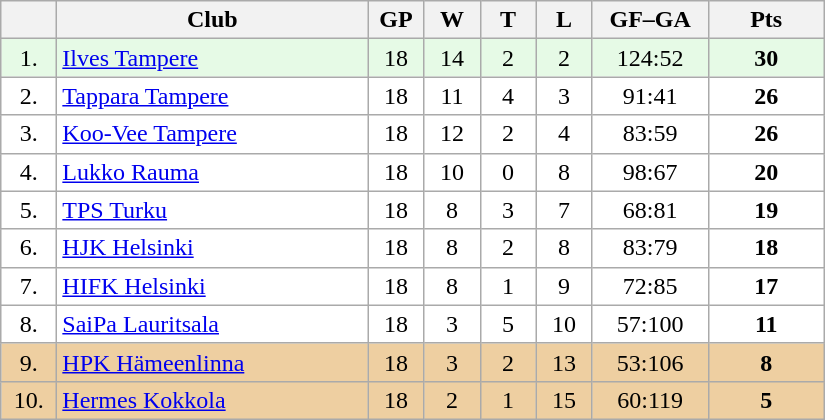<table class="wikitable">
<tr>
<th width="30"></th>
<th width="200">Club</th>
<th width="30">GP</th>
<th width="30">W</th>
<th width="30">T</th>
<th width="30">L</th>
<th width="70">GF–GA</th>
<th width="70">Pts</th>
</tr>
<tr bgcolor="#e6fae6" align="center">
<td>1.</td>
<td align="left"><a href='#'>Ilves Tampere</a></td>
<td>18</td>
<td>14</td>
<td>2</td>
<td>2</td>
<td>124:52</td>
<td><strong>30</strong></td>
</tr>
<tr bgcolor="#FFFFFF" align="center">
<td>2.</td>
<td align="left"><a href='#'>Tappara Tampere</a></td>
<td>18</td>
<td>11</td>
<td>4</td>
<td>3</td>
<td>91:41</td>
<td><strong>26</strong></td>
</tr>
<tr bgcolor="#FFFFFF" align="center">
<td>3.</td>
<td align="left"><a href='#'>Koo-Vee Tampere</a></td>
<td>18</td>
<td>12</td>
<td>2</td>
<td>4</td>
<td>83:59</td>
<td><strong>26</strong></td>
</tr>
<tr bgcolor="#FFFFFF" align="center">
<td>4.</td>
<td align="left"><a href='#'>Lukko Rauma</a></td>
<td>18</td>
<td>10</td>
<td>0</td>
<td>8</td>
<td>98:67</td>
<td><strong>20</strong></td>
</tr>
<tr bgcolor="#FFFFFF" align="center">
<td>5.</td>
<td align="left"><a href='#'>TPS Turku</a></td>
<td>18</td>
<td>8</td>
<td>3</td>
<td>7</td>
<td>68:81</td>
<td><strong>19</strong></td>
</tr>
<tr bgcolor="#FFFFFF" align="center">
<td>6.</td>
<td align="left"><a href='#'>HJK Helsinki</a></td>
<td>18</td>
<td>8</td>
<td>2</td>
<td>8</td>
<td>83:79</td>
<td><strong>18</strong></td>
</tr>
<tr bgcolor="#FFFFFF" align="center">
<td>7.</td>
<td align="left"><a href='#'>HIFK Helsinki</a></td>
<td>18</td>
<td>8</td>
<td>1</td>
<td>9</td>
<td>72:85</td>
<td><strong>17</strong></td>
</tr>
<tr bgcolor="#FFFFFF" align="center">
<td>8.</td>
<td align="left"><a href='#'>SaiPa Lauritsala</a></td>
<td>18</td>
<td>3</td>
<td>5</td>
<td>10</td>
<td>57:100</td>
<td><strong>11</strong></td>
</tr>
<tr bgcolor="#EECFA1" align="center">
<td>9.</td>
<td align="left"><a href='#'>HPK Hämeenlinna</a></td>
<td>18</td>
<td>3</td>
<td>2</td>
<td>13</td>
<td>53:106</td>
<td><strong>8</strong></td>
</tr>
<tr bgcolor="#EECFA1" align="center">
<td>10.</td>
<td align="left"><a href='#'>Hermes Kokkola</a></td>
<td>18</td>
<td>2</td>
<td>1</td>
<td>15</td>
<td>60:119</td>
<td><strong>5</strong></td>
</tr>
</table>
